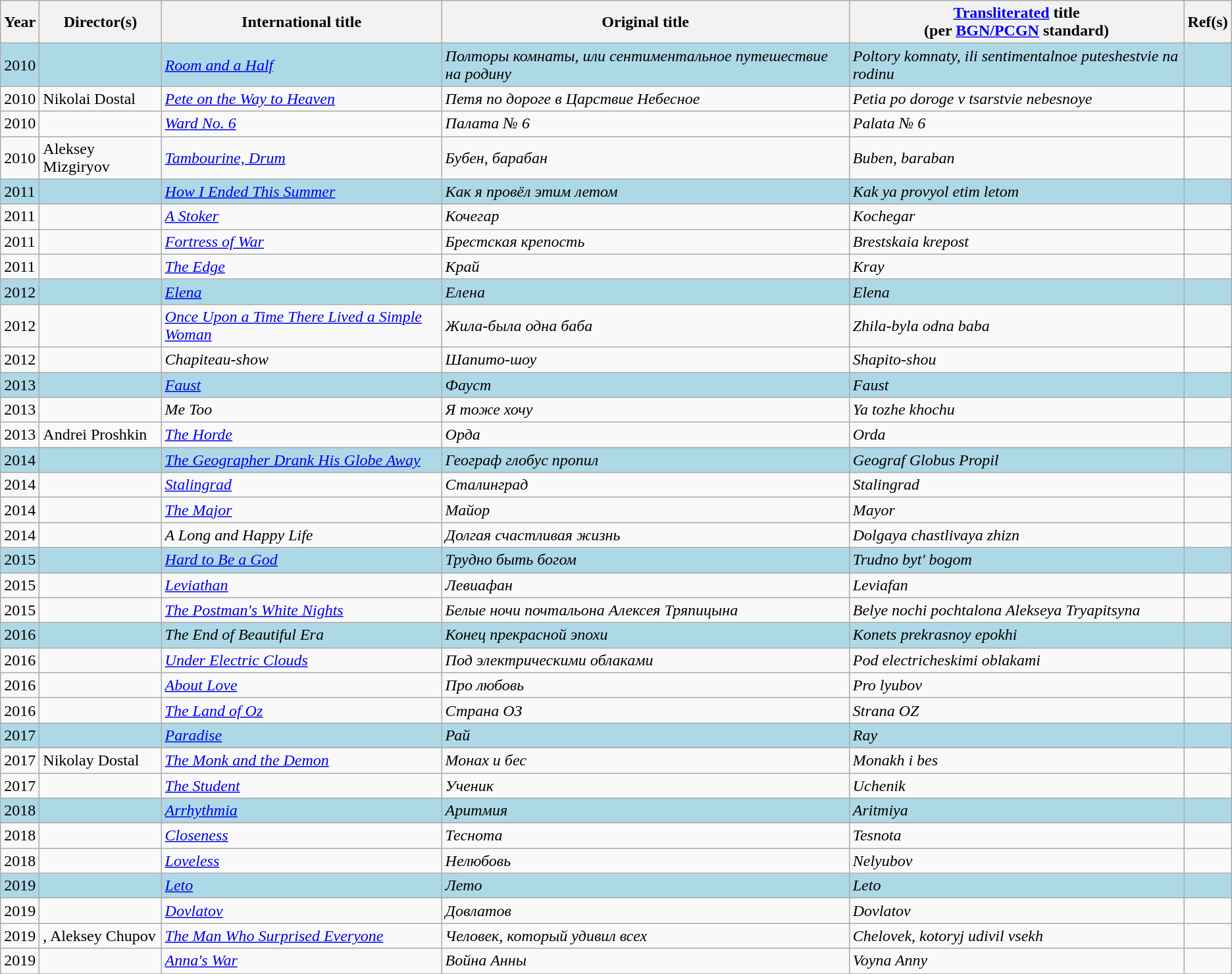<table class="wikitable sortable">
<tr>
<th scope="col">Year</th>
<th scope="col">Director(s)</th>
<th scope="col">International title</th>
<th scope="col">Original title</th>
<th scope="col"><a href='#'>Transliterated</a> title<br>(per <a href='#'>BGN/PCGN</a> standard)</th>
<th scope="col" class="unsortable">Ref(s)</th>
</tr>
<tr>
<td style="background-color:lightblue">2010</td>
<td style="background-color:lightblue"></td>
<td style="background-color:lightblue"><em><a href='#'>Room and a Half</a></em></td>
<td style="background-color:lightblue"><em>Полторы комнаты, или сентиментальное путешествие на родину</em></td>
<td style="background-color:lightblue"><em>Poltory komnaty, ili sentimentalnoe puteshestvie na rodinu</em></td>
<td style="background-color:lightblue"></td>
</tr>
<tr>
<td>2010</td>
<td>Nikolai Dostal</td>
<td><em><a href='#'>Pete on the Way to Heaven</a></em></td>
<td><em>Петя по дороге в Царствие Небесное</em></td>
<td><em>Petia po doroge v tsarstvie nebesnoye</em></td>
<td></td>
</tr>
<tr>
<td>2010</td>
<td></td>
<td><em><a href='#'>Ward No. 6</a></em></td>
<td><em>Палата № 6</em></td>
<td><em>Palata № 6</em></td>
<td></td>
</tr>
<tr>
<td>2010</td>
<td>Aleksey Mizgiryov</td>
<td><em><a href='#'>Tambourine, Drum</a></em></td>
<td><em>Бубен, барабан</em></td>
<td><em>Buben, baraban</em></td>
<td></td>
</tr>
<tr>
<td style="background-color:lightblue">2011</td>
<td style="background-color:lightblue"></td>
<td style="background-color:lightblue"><em><a href='#'>How I Ended This Summer</a></em></td>
<td style="background-color:lightblue"><em>Как я провёл этим летом</em></td>
<td style="background-color:lightblue"><em>Kak ya provyol etim letom</em></td>
<td style="background-color:lightblue"></td>
</tr>
<tr>
<td>2011</td>
<td></td>
<td><em><a href='#'>A Stoker</a></em></td>
<td><em>Кочегар</em></td>
<td><em>Kochegar</em></td>
<td></td>
</tr>
<tr>
<td>2011</td>
<td></td>
<td><em><a href='#'>Fortress of War</a></em></td>
<td><em>Брестская крепость</em></td>
<td><em>Brestskaia krepost</em></td>
<td></td>
</tr>
<tr>
<td>2011</td>
<td></td>
<td><em><a href='#'>The Edge</a></em></td>
<td><em>Край</em></td>
<td><em>Kray</em></td>
<td></td>
</tr>
<tr>
<td style="background-color:lightblue">2012</td>
<td style="background-color:lightblue"></td>
<td style="background-color:lightblue"><em><a href='#'>Elena</a></em></td>
<td style="background-color:lightblue"><em>Елена</em></td>
<td style="background-color:lightblue"><em>Elena</em></td>
<td style="background-color:lightblue"></td>
</tr>
<tr>
<td>2012</td>
<td></td>
<td><em><a href='#'>Once Upon a Time There Lived a Simple Woman</a></em></td>
<td><em>Жила-была одна баба</em></td>
<td><em>Zhila-byla odna baba</em></td>
<td></td>
</tr>
<tr>
<td>2012</td>
<td></td>
<td><em>Chapiteau-show</em></td>
<td><em>Шапито-шоу</em></td>
<td><em>Shapito-shou</em></td>
<td></td>
</tr>
<tr>
<td style="background-color:lightblue">2013</td>
<td style="background-color:lightblue"></td>
<td style="background-color:lightblue"><em><a href='#'>Faust</a></em></td>
<td style="background-color:lightblue"><em>Фауст</em></td>
<td style="background-color:lightblue"><em>Faust</em></td>
<td style="background-color:lightblue"></td>
</tr>
<tr>
<td>2013</td>
<td></td>
<td><em>Me Too</em></td>
<td><em>Я тоже хочу</em></td>
<td><em>Ya tozhe khochu</em></td>
<td></td>
</tr>
<tr>
<td>2013</td>
<td>Andrei Proshkin</td>
<td><em><a href='#'>The Horde</a></em></td>
<td><em>Орда</em></td>
<td><em>Orda</em></td>
<td></td>
</tr>
<tr>
<td style="background-color:lightblue">2014</td>
<td style="background-color:lightblue"></td>
<td style="background-color:lightblue"><em><a href='#'>The Geographer Drank His Globe Away</a></em></td>
<td style="background-color:lightblue"><em>Географ глобус пропил</em></td>
<td style="background-color:lightblue"><em>Geograf Globus Propil</em></td>
<td style="background-color:lightblue"></td>
</tr>
<tr>
<td>2014</td>
<td></td>
<td><em><a href='#'>Stalingrad</a></em></td>
<td><em>Сталинград</em></td>
<td><em>Stalingrad</em></td>
<td></td>
</tr>
<tr>
<td>2014</td>
<td></td>
<td><em><a href='#'>The Major</a></em></td>
<td><em>Майор</em></td>
<td><em>Mayor</em></td>
<td></td>
</tr>
<tr>
<td>2014</td>
<td></td>
<td><em>A Long and Happy Life</em></td>
<td><em>Долгая счастливая жизнь</em></td>
<td><em>Dolgaya chastlivaya zhizn</em></td>
<td></td>
</tr>
<tr>
<td style="background-color:lightblue">2015</td>
<td style="background-color:lightblue"></td>
<td style="background-color:lightblue"><em><a href='#'>Hard to Be a God</a></em></td>
<td style="background-color:lightblue"><em>Трудно быть богом</em></td>
<td style="background-color:lightblue"><em>Trudno byt' bogom</em></td>
<td style="background-color:lightblue"></td>
</tr>
<tr>
<td>2015</td>
<td></td>
<td><em><a href='#'>Leviathan</a></em></td>
<td><em>Левиафан</em></td>
<td><em>Leviafan</em></td>
<td></td>
</tr>
<tr>
<td>2015</td>
<td></td>
<td><em><a href='#'>The Postman's White Nights</a></em></td>
<td><em>Белые ночи почтальона Алексея Тряпицына</em></td>
<td><em>Belye nochi pochtalona Alekseya Tryapitsyna</em></td>
<td></td>
</tr>
<tr>
<td style="background-color:lightblue">2016</td>
<td style="background-color:lightblue"></td>
<td style="background-color:lightblue"><em>The End of Beautiful Era</em></td>
<td style="background-color:lightblue"><em>Конец прекрасной эпохи</em></td>
<td style="background-color:lightblue"><em>Konets prekrasnoy epokhi</em></td>
<td style="background-color:lightblue"></td>
</tr>
<tr>
<td>2016</td>
<td></td>
<td><em><a href='#'>Under Electric Clouds</a></em></td>
<td><em>Под электрическими облаками</em></td>
<td><em>Pod electricheskimi oblakami</em></td>
<td></td>
</tr>
<tr>
<td>2016</td>
<td></td>
<td><em><a href='#'>About Love</a></em></td>
<td><em>Про любовь</em></td>
<td><em>Pro lyubov</em></td>
<td></td>
</tr>
<tr>
<td>2016</td>
<td></td>
<td><em><a href='#'>The Land of Oz</a></em></td>
<td><em>Страна ОЗ</em></td>
<td><em>Strana OZ</em></td>
<td></td>
</tr>
<tr>
<td style="background-color:lightblue">2017</td>
<td style="background-color:lightblue"></td>
<td style="background-color:lightblue"><em><a href='#'>Paradise</a></em></td>
<td style="background-color:lightblue"><em>Рай</em></td>
<td style="background-color:lightblue"><em>Ray</em></td>
<td style="background-color:lightblue"></td>
</tr>
<tr>
<td>2017</td>
<td>Nikolay Dostal</td>
<td><em><a href='#'>The Monk and the Demon</a></em></td>
<td><em>Монах и бес</em></td>
<td><em>Monakh i bes</em></td>
<td></td>
</tr>
<tr>
<td>2017</td>
<td></td>
<td><em><a href='#'>The Student</a></em></td>
<td><em>Ученик</em></td>
<td><em>Uchenik</em></td>
<td></td>
</tr>
<tr>
<td style="background-color:lightblue">2018</td>
<td style="background-color:lightblue"></td>
<td style="background-color:lightblue"><em><a href='#'>Arrhythmia</a></em></td>
<td style="background-color:lightblue"><em>Аритмия</em></td>
<td style="background-color:lightblue"><em>Aritmiya</em></td>
<td style="background-color:lightblue"></td>
</tr>
<tr>
<td>2018</td>
<td></td>
<td><em><a href='#'>Closeness</a></em></td>
<td><em>Теснота</em></td>
<td><em>Tesnota</em></td>
<td></td>
</tr>
<tr>
<td>2018</td>
<td></td>
<td><em><a href='#'>Loveless</a></em></td>
<td><em>Нелюбовь</em></td>
<td><em>Nelyubov</em></td>
<td></td>
</tr>
<tr>
<td style="background-color:lightblue">2019</td>
<td style="background-color:lightblue"></td>
<td style="background-color:lightblue"><em><a href='#'>Leto</a></em></td>
<td style="background-color:lightblue"><em>Лето</em></td>
<td style="background-color:lightblue"><em>Leto</em></td>
<td style="background-color:lightblue"></td>
</tr>
<tr>
<td>2019</td>
<td></td>
<td><em><a href='#'>Dovlatov</a></em></td>
<td><em>Довлатов</em></td>
<td><em>Dovlatov</em></td>
<td></td>
</tr>
<tr>
<td>2019</td>
<td>, Aleksey Chupov</td>
<td><em><a href='#'>The Man Who Surprised Everyone</a></em></td>
<td><em>Человек, который удивил всех</em></td>
<td><em>Chelovek, kotoryj udivil vsekh</em></td>
<td></td>
</tr>
<tr>
<td>2019</td>
<td></td>
<td><em><a href='#'>Anna's War</a></em></td>
<td><em>Война Анны</em></td>
<td><em>Voyna Anny</em></td>
<td></td>
</tr>
</table>
